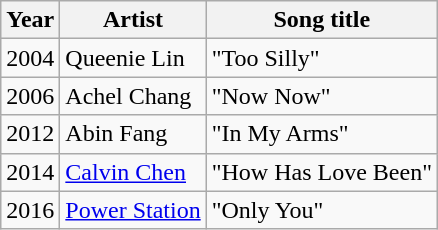<table class="wikitable sortable">
<tr>
<th>Year</th>
<th>Artist</th>
<th>Song title</th>
</tr>
<tr>
<td>2004</td>
<td>Queenie Lin</td>
<td>"Too Silly"</td>
</tr>
<tr>
<td>2006</td>
<td>Achel Chang</td>
<td>"Now Now"</td>
</tr>
<tr>
<td>2012</td>
<td>Abin Fang</td>
<td>"In My Arms"</td>
</tr>
<tr>
<td>2014</td>
<td><a href='#'>Calvin Chen</a></td>
<td>"How Has Love Been"</td>
</tr>
<tr>
<td>2016</td>
<td><a href='#'>Power Station</a></td>
<td>"Only You"</td>
</tr>
</table>
